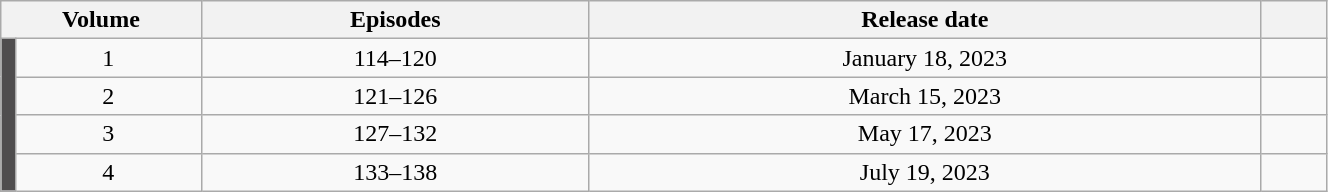<table class="wikitable" style="text-align:center; width: 70%;">
<tr>
<th colspan="2" width="15%">Volume</th>
<th>Episodes</th>
<th>Release date</th>
<th width="5%"></th>
</tr>
<tr>
<td rowspan="4" width="1%" style="background: #4F4D4E"></td>
<td>1</td>
<td>114–120</td>
<td>January 18, 2023</td>
<td></td>
</tr>
<tr>
<td>2</td>
<td>121–126</td>
<td>March 15, 2023</td>
<td></td>
</tr>
<tr>
<td>3</td>
<td>127–132</td>
<td>May 17, 2023</td>
<td></td>
</tr>
<tr>
<td>4</td>
<td>133–138</td>
<td>July 19, 2023</td>
<td></td>
</tr>
</table>
